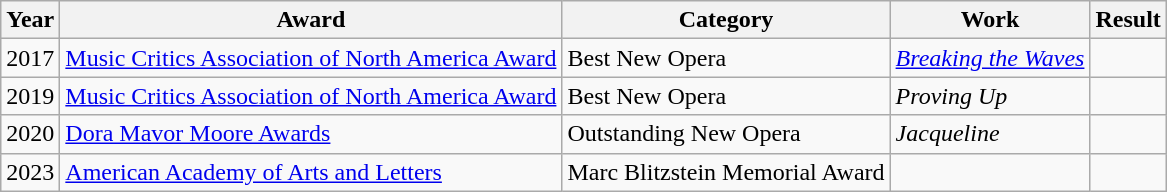<table class="wikitable">
<tr>
<th>Year</th>
<th><strong>Award</strong></th>
<th><strong>Category</strong></th>
<th><strong>Work</strong></th>
<th><strong>Result</strong></th>
</tr>
<tr>
<td>2017</td>
<td><a href='#'>Music Critics Association of North America Award</a></td>
<td>Best New Opera</td>
<td><em><a href='#'>Breaking the Waves</a></em></td>
<td></td>
</tr>
<tr>
<td>2019</td>
<td><a href='#'>Music Critics Association of North America Award</a></td>
<td>Best New Opera</td>
<td><em>Proving Up</em></td>
<td></td>
</tr>
<tr>
<td>2020</td>
<td><a href='#'>Dora Mavor Moore Awards</a></td>
<td>Outstanding New Opera</td>
<td><em>Jacqueline</em></td>
<td></td>
</tr>
<tr>
<td>2023</td>
<td><a href='#'>American Academy of Arts and Letters</a></td>
<td>Marc Blitzstein Memorial Award</td>
<td></td>
<td></td>
</tr>
</table>
